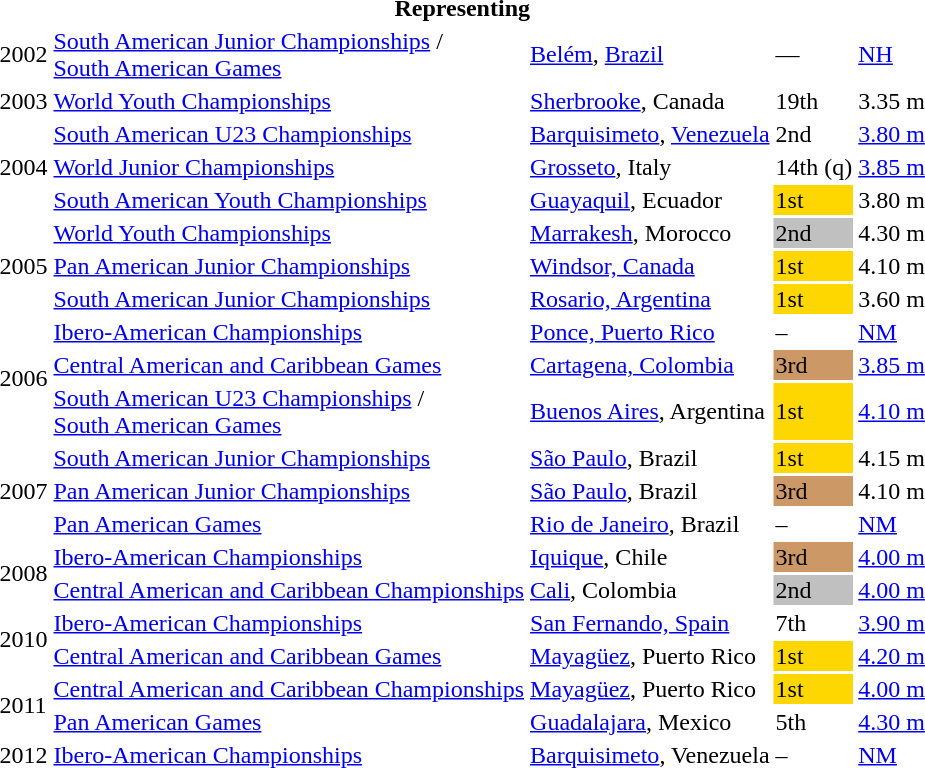<table>
<tr>
<th colspan="6">Representing </th>
</tr>
<tr>
<td>2002</td>
<td><a href='#'>South American Junior Championships</a> /<br> <a href='#'>South American Games</a></td>
<td><a href='#'>Belém</a>, <a href='#'>Brazil</a></td>
<td>—</td>
<td><a href='#'>NH</a></td>
</tr>
<tr>
<td>2003</td>
<td><a href='#'>World Youth Championships</a></td>
<td><a href='#'>Sherbrooke</a>, Canada</td>
<td>19th</td>
<td>3.35 m</td>
</tr>
<tr>
<td rowspan=3>2004</td>
<td><a href='#'>South American U23 Championships</a></td>
<td><a href='#'>Barquisimeto</a>, <a href='#'>Venezuela</a></td>
<td>2nd </td>
<td><a href='#'>3.80 m</a></td>
</tr>
<tr>
<td><a href='#'>World Junior Championships</a></td>
<td><a href='#'>Grosseto</a>, Italy</td>
<td>14th (q)</td>
<td><a href='#'>3.85 m</a></td>
</tr>
<tr>
<td><a href='#'>South American Youth Championships</a></td>
<td><a href='#'>Guayaquil</a>, Ecuador</td>
<td bgcolor=gold>1st</td>
<td>3.80 m</td>
</tr>
<tr>
<td rowspan=3>2005</td>
<td><a href='#'>World Youth Championships</a></td>
<td><a href='#'>Marrakesh</a>, Morocco</td>
<td bgcolor=silver>2nd</td>
<td>4.30 m</td>
</tr>
<tr>
<td><a href='#'>Pan American Junior Championships</a></td>
<td><a href='#'>Windsor, Canada</a></td>
<td bgcolor=gold>1st</td>
<td>4.10 m</td>
</tr>
<tr>
<td><a href='#'>South American Junior Championships</a></td>
<td><a href='#'>Rosario, Argentina</a></td>
<td bgcolor=gold>1st</td>
<td>3.60 m</td>
</tr>
<tr>
<td rowspan=3>2006</td>
<td><a href='#'>Ibero-American Championships</a></td>
<td><a href='#'>Ponce, Puerto Rico</a></td>
<td>–</td>
<td><a href='#'>NM</a></td>
</tr>
<tr>
<td><a href='#'>Central American and Caribbean Games</a></td>
<td><a href='#'>Cartagena, Colombia</a></td>
<td bgcolor=cc9966>3rd</td>
<td><a href='#'>3.85 m</a></td>
</tr>
<tr>
<td><a href='#'>South American U23 Championships</a> /<br> <a href='#'>South American Games</a></td>
<td><a href='#'>Buenos Aires</a>, Argentina</td>
<td bgcolor=gold>1st</td>
<td><a href='#'>4.10 m</a></td>
</tr>
<tr>
<td rowspan=3>2007</td>
<td><a href='#'>South American Junior Championships</a></td>
<td><a href='#'>São Paulo</a>, Brazil</td>
<td bgcolor=gold>1st</td>
<td>4.15 m</td>
</tr>
<tr>
<td><a href='#'>Pan American Junior Championships</a></td>
<td><a href='#'>São Paulo</a>, Brazil</td>
<td bgcolor=cc9966>3rd</td>
<td>4.10 m</td>
</tr>
<tr>
<td><a href='#'>Pan American Games</a></td>
<td><a href='#'>Rio de Janeiro</a>, Brazil</td>
<td>–</td>
<td><a href='#'>NM</a></td>
</tr>
<tr>
<td rowspan=2>2008</td>
<td><a href='#'>Ibero-American Championships</a></td>
<td><a href='#'>Iquique</a>, Chile</td>
<td bgcolor=cc9966>3rd</td>
<td><a href='#'>4.00 m</a></td>
</tr>
<tr>
<td><a href='#'>Central American and Caribbean Championships</a></td>
<td><a href='#'>Cali</a>, Colombia</td>
<td bgcolor=silver>2nd</td>
<td><a href='#'>4.00 m</a></td>
</tr>
<tr>
<td rowspan=2>2010</td>
<td><a href='#'>Ibero-American Championships</a></td>
<td><a href='#'>San Fernando, Spain</a></td>
<td>7th</td>
<td><a href='#'>3.90 m</a></td>
</tr>
<tr>
<td><a href='#'>Central American and Caribbean Games</a></td>
<td><a href='#'>Mayagüez</a>, Puerto Rico</td>
<td bgcolor=gold>1st</td>
<td><a href='#'>4.20 m</a></td>
</tr>
<tr>
<td rowspan=2>2011</td>
<td><a href='#'>Central American and Caribbean Championships</a></td>
<td><a href='#'>Mayagüez</a>, Puerto Rico</td>
<td bgcolor=gold>1st</td>
<td><a href='#'>4.00 m</a></td>
</tr>
<tr>
<td><a href='#'>Pan American Games</a></td>
<td><a href='#'>Guadalajara</a>, Mexico</td>
<td>5th</td>
<td><a href='#'>4.30 m</a></td>
</tr>
<tr>
<td>2012</td>
<td><a href='#'>Ibero-American Championships</a></td>
<td><a href='#'>Barquisimeto</a>, Venezuela</td>
<td>–</td>
<td><a href='#'>NM</a></td>
</tr>
</table>
